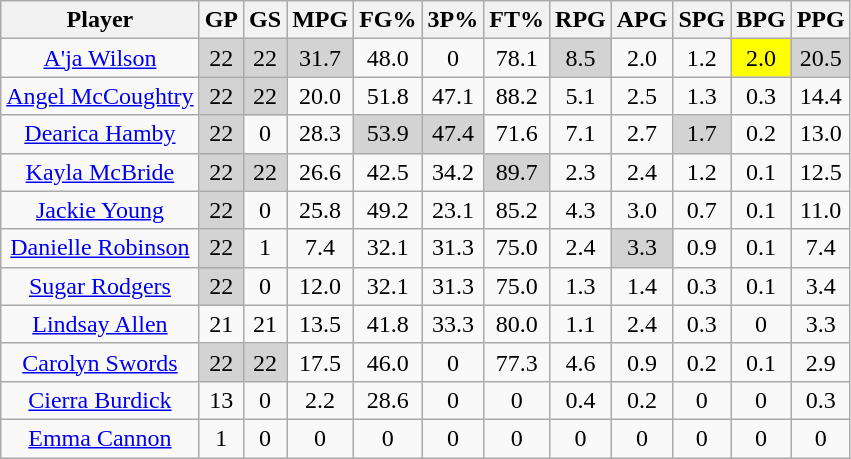<table class="wikitable sortable" style="text-align:center;">
<tr>
<th style=>Player</th>
<th style=>GP</th>
<th style=>GS</th>
<th style=>MPG</th>
<th style=>FG%</th>
<th style=>3P%</th>
<th style=>FT%</th>
<th style=>RPG</th>
<th style=>APG</th>
<th style=>SPG</th>
<th style=>BPG</th>
<th style=>PPG</th>
</tr>
<tr>
<td><a href='#'>A'ja Wilson</a></td>
<td style="background:#D3D3D3;">22</td>
<td style="background:#D3D3D3;">22</td>
<td style="background:#D3D3D3;">31.7</td>
<td>48.0</td>
<td>0</td>
<td>78.1</td>
<td style="background:#D3D3D3;">8.5</td>
<td>2.0</td>
<td>1.2</td>
<td style="background:yellow;">2.0</td>
<td style="background:#D3D3D3;">20.5</td>
</tr>
<tr>
<td><a href='#'>Angel McCoughtry</a></td>
<td style="background:#D3D3D3;">22</td>
<td style="background:#D3D3D3;">22</td>
<td>20.0</td>
<td>51.8</td>
<td>47.1</td>
<td>88.2</td>
<td>5.1</td>
<td>2.5</td>
<td>1.3</td>
<td>0.3</td>
<td>14.4</td>
</tr>
<tr>
<td><a href='#'>Dearica Hamby</a></td>
<td style="background:#D3D3D3;">22</td>
<td>0</td>
<td>28.3</td>
<td style="background:#D3D3D3;">53.9</td>
<td style="background:#D3D3D3;">47.4</td>
<td>71.6</td>
<td>7.1</td>
<td>2.7</td>
<td style="background:#D3D3D3;">1.7</td>
<td>0.2</td>
<td>13.0</td>
</tr>
<tr>
<td><a href='#'>Kayla McBride</a></td>
<td style="background:#D3D3D3;">22</td>
<td style="background:#D3D3D3;">22</td>
<td>26.6</td>
<td>42.5</td>
<td>34.2</td>
<td style="background:#D3D3D3;">89.7</td>
<td>2.3</td>
<td>2.4</td>
<td>1.2</td>
<td>0.1</td>
<td>12.5</td>
</tr>
<tr>
<td><a href='#'>Jackie Young</a></td>
<td style="background:#D3D3D3;">22</td>
<td>0</td>
<td>25.8</td>
<td>49.2</td>
<td>23.1</td>
<td>85.2</td>
<td>4.3</td>
<td>3.0</td>
<td>0.7</td>
<td>0.1</td>
<td>11.0</td>
</tr>
<tr>
<td><a href='#'>Danielle Robinson</a></td>
<td style="background:#D3D3D3;">22</td>
<td>1</td>
<td>7.4</td>
<td>32.1</td>
<td>31.3</td>
<td>75.0</td>
<td>2.4</td>
<td style="background:#D3D3D3;">3.3</td>
<td>0.9</td>
<td>0.1</td>
<td>7.4</td>
</tr>
<tr>
<td><a href='#'>Sugar Rodgers</a></td>
<td style="background:#D3D3D3;">22</td>
<td>0</td>
<td>12.0</td>
<td>32.1</td>
<td>31.3</td>
<td>75.0</td>
<td>1.3</td>
<td>1.4</td>
<td>0.3</td>
<td>0.1</td>
<td>3.4</td>
</tr>
<tr>
<td><a href='#'>Lindsay Allen</a></td>
<td>21</td>
<td>21</td>
<td>13.5</td>
<td>41.8</td>
<td>33.3</td>
<td>80.0</td>
<td>1.1</td>
<td>2.4</td>
<td>0.3</td>
<td>0</td>
<td>3.3</td>
</tr>
<tr>
<td><a href='#'>Carolyn Swords</a></td>
<td style="background:#D3D3D3;">22</td>
<td style="background:#D3D3D3;">22</td>
<td>17.5</td>
<td>46.0</td>
<td>0</td>
<td>77.3</td>
<td>4.6</td>
<td>0.9</td>
<td>0.2</td>
<td>0.1</td>
<td>2.9</td>
</tr>
<tr>
<td><a href='#'>Cierra Burdick</a></td>
<td>13</td>
<td>0</td>
<td>2.2</td>
<td>28.6</td>
<td>0</td>
<td>0</td>
<td>0.4</td>
<td>0.2</td>
<td>0</td>
<td>0</td>
<td>0.3</td>
</tr>
<tr>
<td><a href='#'>Emma Cannon</a></td>
<td>1</td>
<td>0</td>
<td>0</td>
<td>0</td>
<td>0</td>
<td>0</td>
<td>0</td>
<td>0</td>
<td>0</td>
<td>0</td>
<td>0</td>
</tr>
</table>
